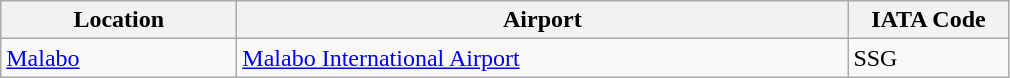<table class="wikitable">
<tr>
<th scope="col" style="width:150px;"><strong>Location</strong></th>
<th scope="col" style="width:400px;"><strong>Airport</strong></th>
<th scope="col" style="width:100px;"><strong>IATA Code</strong></th>
</tr>
<tr>
<td><a href='#'>Malabo</a></td>
<td><a href='#'>Malabo International Airport</a></td>
<td>SSG</td>
</tr>
</table>
